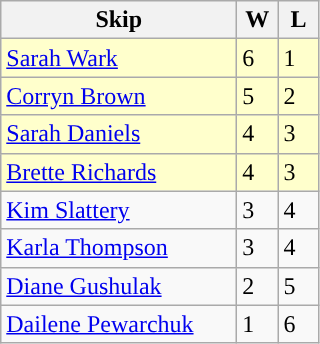<table class=wikitable>
<tr>
<th width=150>Skip</th>
<th width=20>W</th>
<th width=20>L</th>
</tr>
<tr style="background:#ffffcc;">
<td><a href='#'>Sarah Wark</a></td>
<td>6</td>
<td>1</td>
</tr>
<tr style="background:#ffffcc;">
<td><a href='#'>Corryn Brown</a></td>
<td>5</td>
<td>2</td>
</tr>
<tr style="background:#ffffcc;">
<td><a href='#'>Sarah Daniels</a></td>
<td>4</td>
<td>3</td>
</tr>
<tr style="background:#ffffcc;">
<td><a href='#'>Brette Richards</a></td>
<td>4</td>
<td>3</td>
</tr>
<tr>
<td><a href='#'>Kim Slattery</a></td>
<td>3</td>
<td>4</td>
</tr>
<tr>
<td><a href='#'>Karla Thompson</a></td>
<td>3</td>
<td>4</td>
</tr>
<tr>
<td><a href='#'>Diane Gushulak</a></td>
<td>2</td>
<td>5</td>
</tr>
<tr>
<td><a href='#'>Dailene Pewarchuk</a></td>
<td>1</td>
<td>6</td>
</tr>
</table>
